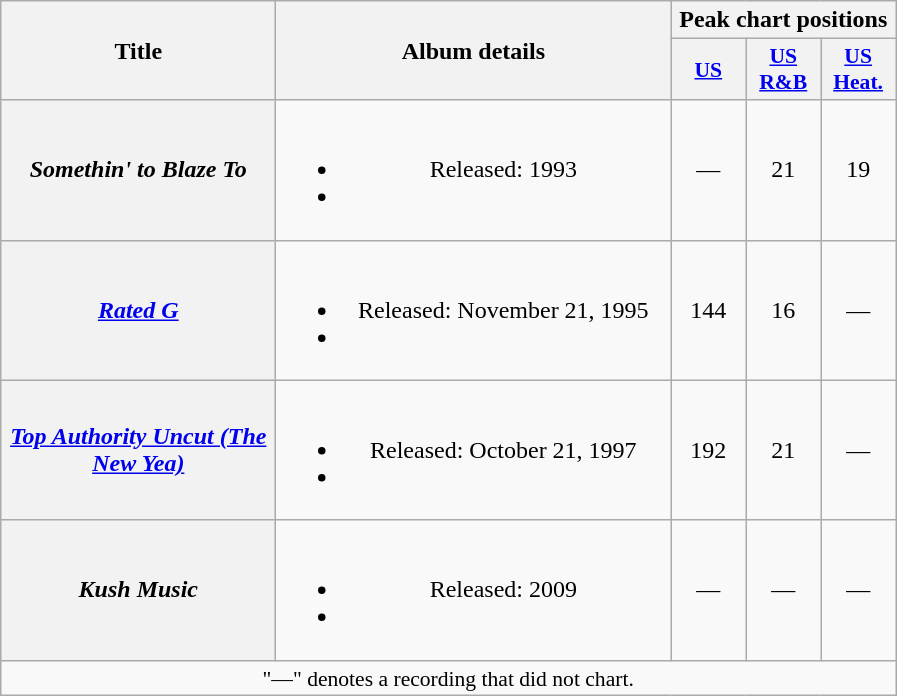<table class="wikitable plainrowheaders" style="text-align:center;">
<tr>
<th rowspan="2" scope="col" style="width:11em;">Title</th>
<th rowspan="2" scope="col" style="width:16em;">Album details</th>
<th colspan="3" scope="col">Peak chart positions</th>
</tr>
<tr>
<th style="width:3em;font-size:90%;"><a href='#'>US</a><br></th>
<th style="width:3em;font-size:90%;"><a href='#'>US R&B</a><br></th>
<th style="width:3em;font-size:90%;"><a href='#'>US Heat.</a><br></th>
</tr>
<tr>
<th scope="row"><em>Somethin' to Blaze To</em></th>
<td><br><ul><li>Released: 1993</li><li></li></ul></td>
<td>—</td>
<td>21</td>
<td>19</td>
</tr>
<tr>
<th scope="row"><em><a href='#'>Rated G</a></em></th>
<td><br><ul><li>Released: November 21, 1995</li><li></li></ul></td>
<td>144</td>
<td>16</td>
<td>—</td>
</tr>
<tr>
<th scope="row"><em><a href='#'>Top Authority Uncut (The New Yea)</a></em></th>
<td><br><ul><li>Released: October 21, 1997</li><li></li></ul></td>
<td>192</td>
<td>21</td>
<td>—</td>
</tr>
<tr>
<th scope="row"><em>Kush Music</em></th>
<td><br><ul><li>Released: 2009</li><li></li></ul></td>
<td>—</td>
<td>—</td>
<td>—</td>
</tr>
<tr>
<td colspan="5" style="font-size:90%">"—" denotes a recording that did not chart.</td>
</tr>
</table>
